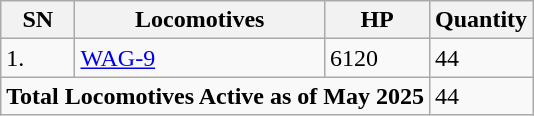<table class="wikitable">
<tr>
<th>SN</th>
<th>Locomotives</th>
<th>HP</th>
<th>Quantity</th>
</tr>
<tr>
<td>1.</td>
<td><a href='#'>WAG-9</a></td>
<td>6120</td>
<td>44</td>
</tr>
<tr>
<td colspan="3"><strong>Total Locomotives Active as of</strong> <strong>May 2025</strong></td>
<td>44</td>
</tr>
</table>
